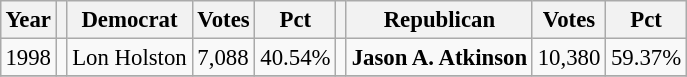<table class="wikitable" style="margin:0.5em ; font-size:95%">
<tr>
<th>Year</th>
<th></th>
<th>Democrat</th>
<th>Votes</th>
<th>Pct</th>
<th></th>
<th>Republican</th>
<th>Votes</th>
<th>Pct</th>
</tr>
<tr>
<td>1998</td>
<td></td>
<td>Lon Holston</td>
<td>7,088</td>
<td>40.54%</td>
<td></td>
<td><strong>Jason A. Atkinson</strong></td>
<td>10,380</td>
<td>59.37%</td>
</tr>
<tr>
</tr>
</table>
